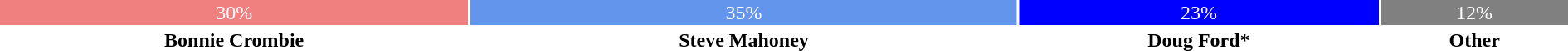<table style="width:100%; text-align:center;">
<tr style="color:white;">
<td style="background:lightcoral; width:30%;">30%</td>
<td style="background:cornflowerblue; width:35%;">35%</td>
<td style="background:blue; width:23%;">23%</td>
<td style="background:gray; width:12%;">12%</td>
</tr>
<tr>
<td><span><strong>Bonnie Crombie</strong></span></td>
<td><span><strong>Steve Mahoney</strong></span></td>
<td><span><strong>Doug Ford</strong>*</span></td>
<td><span><strong>Other</strong></span></td>
</tr>
</table>
